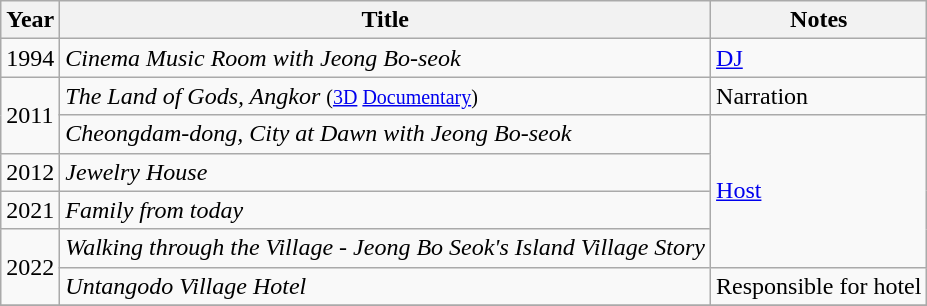<table class="wikitable">
<tr>
<th>Year</th>
<th>Title</th>
<th>Notes</th>
</tr>
<tr>
<td>1994</td>
<td><em>Cinema Music Room with Jeong Bo-seok</em></td>
<td><a href='#'>DJ</a></td>
</tr>
<tr>
<td rowspan=2>2011</td>
<td><em>The Land of Gods, Angkor</em> <small>(<a href='#'>3D</a> <a href='#'>Documentary</a>)</small></td>
<td>Narration</td>
</tr>
<tr>
<td><em>Cheongdam-dong, City at Dawn with Jeong Bo-seok</em></td>
<td rowspan="4"><a href='#'>Host</a></td>
</tr>
<tr>
<td>2012</td>
<td><em>Jewelry House</em></td>
</tr>
<tr>
<td>2021</td>
<td><em>Family from today</em></td>
</tr>
<tr>
<td rowspan=2>2022</td>
<td><em>Walking through the Village - Jeong Bo Seok's Island Village Story</em></td>
</tr>
<tr>
<td><em>Untangodo Village Hotel</em></td>
<td>Responsible for hotel</td>
</tr>
<tr>
</tr>
</table>
